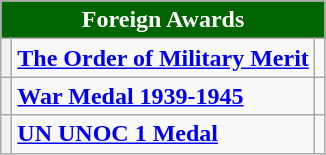<table class="wikitable">
<tr>
<th colspan="3" style="background:#006400; color:#FFFFFF; text-align:center"><strong>Foreign Awards</strong></th>
</tr>
<tr>
<th><strong></strong></th>
<td><strong><a href='#'>The Order of Military Merit</a></strong></td>
<td></td>
</tr>
<tr>
<th><strong></strong></th>
<td><strong><a href='#'>War Medal 1939-1945</a></strong></td>
<td></td>
</tr>
<tr>
<th><strong></strong></th>
<td><strong><a href='#'>UN UNOC 1 Medal</a></strong></td>
<td></td>
</tr>
</table>
